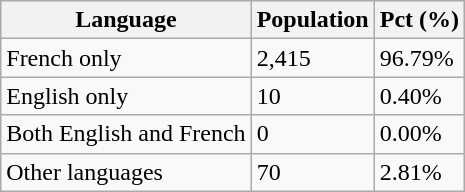<table class="wikitable">
<tr>
<th>Language</th>
<th>Population</th>
<th>Pct (%)</th>
</tr>
<tr>
<td>French only</td>
<td>2,415</td>
<td>96.79%</td>
</tr>
<tr>
<td>English only</td>
<td>10</td>
<td>0.40%</td>
</tr>
<tr>
<td>Both English and French</td>
<td>0</td>
<td>0.00%</td>
</tr>
<tr>
<td>Other languages</td>
<td>70</td>
<td>2.81%</td>
</tr>
</table>
